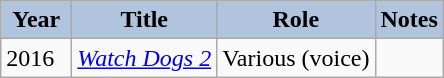<table class="wikitable sortable">
<tr>
<th style="background:#b0c4de; width:40px;">Year </th>
<th style="background:#b0c4de;">Title</th>
<th style="background:#b0c4de;">Role</th>
<th style="background:#b0c4de;" class="unsortable">Notes</th>
</tr>
<tr>
<td>2016</td>
<td><em><a href='#'>Watch Dogs 2</a></em></td>
<td>Various (voice)</td>
<td></td>
</tr>
</table>
